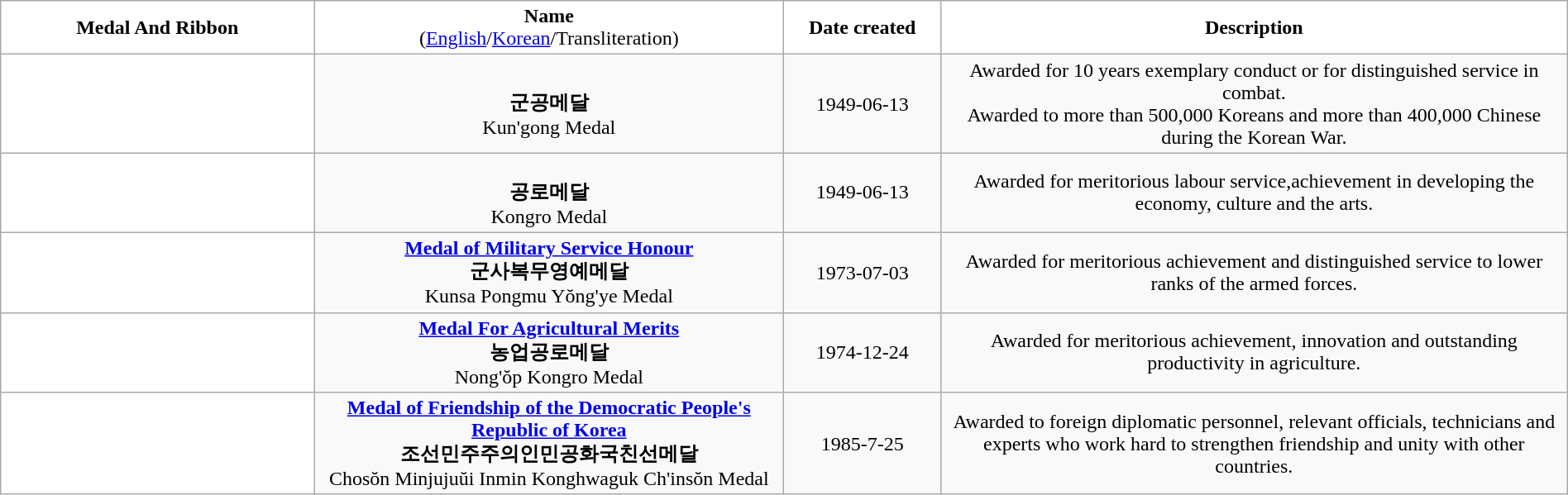<table class="wikitable" width="100%" style="text-align:center;">
<tr>
<td width="20%" bgcolor="#FFFFFF"><strong>Medal And Ribbon</strong></td>
<td width="30%" bgcolor="#FFFFFF"><strong>Name</strong><br>(<a href='#'>English</a>/<a href='#'>Korean</a>/Transliteration)</td>
<td width="10%" bgcolor="#FFFFFF"><strong>Date created</strong></td>
<td width="40%" bgcolor="#FFFFFF"><strong>Description</strong></td>
</tr>
<tr>
<td bgcolor="#FFFFFF"><br></td>
<td><strong></strong><br><strong>군공메달</strong><br>Kun'gong Medal</td>
<td>1949-06-13</td>
<td>Awarded for 10 years exemplary conduct or for distinguished service in combat.<br>Awarded to more than 500,000 Koreans and more than 400,000 Chinese during the Korean War.</td>
</tr>
<tr>
<td bgcolor="#FFFFFF"><br></td>
<td><strong></strong><br><strong>공로메달</strong><br>Kongro Medal</td>
<td>1949-06-13</td>
<td>Awarded for meritorious labour service,achievement in developing the economy, culture and the arts.</td>
</tr>
<tr>
<td bgcolor="#FFFFFF"><br></td>
<td><strong><a href='#'>Medal of Military Service Honour</a></strong><br><strong>군사복무영예메달</strong><br>Kunsa Pongmu Yŏng'ye Medal</td>
<td>1973-07-03</td>
<td>Awarded for meritorious achievement and distinguished service to lower ranks of the armed forces.</td>
</tr>
<tr>
<td bgcolor="#FFFFFF"></td>
<td><strong><a href='#'>Medal For Agricultural Merits</a></strong><br><strong>농업공로메달</strong><br>Nong'ŏp Kongro Medal</td>
<td>1974-12-24</td>
<td>Awarded for meritorious achievement, innovation and outstanding productivity in agriculture.</td>
</tr>
<tr>
<td bgcolor="#FFFFFF"></td>
<td><strong><a href='#'>Medal of Friendship of the Democratic People's Republic of Korea</a></strong><br><strong>조선민주주의인민공화국친선메달</strong><br>Chosŏn Minjujuŭi Inmin Konghwaguk Ch'insŏn Medal</td>
<td>1985-7-25</td>
<td>Awarded to foreign diplomatic personnel, relevant officials, technicians and experts who work hard to strengthen friendship and unity with other countries.</td>
</tr>
</table>
